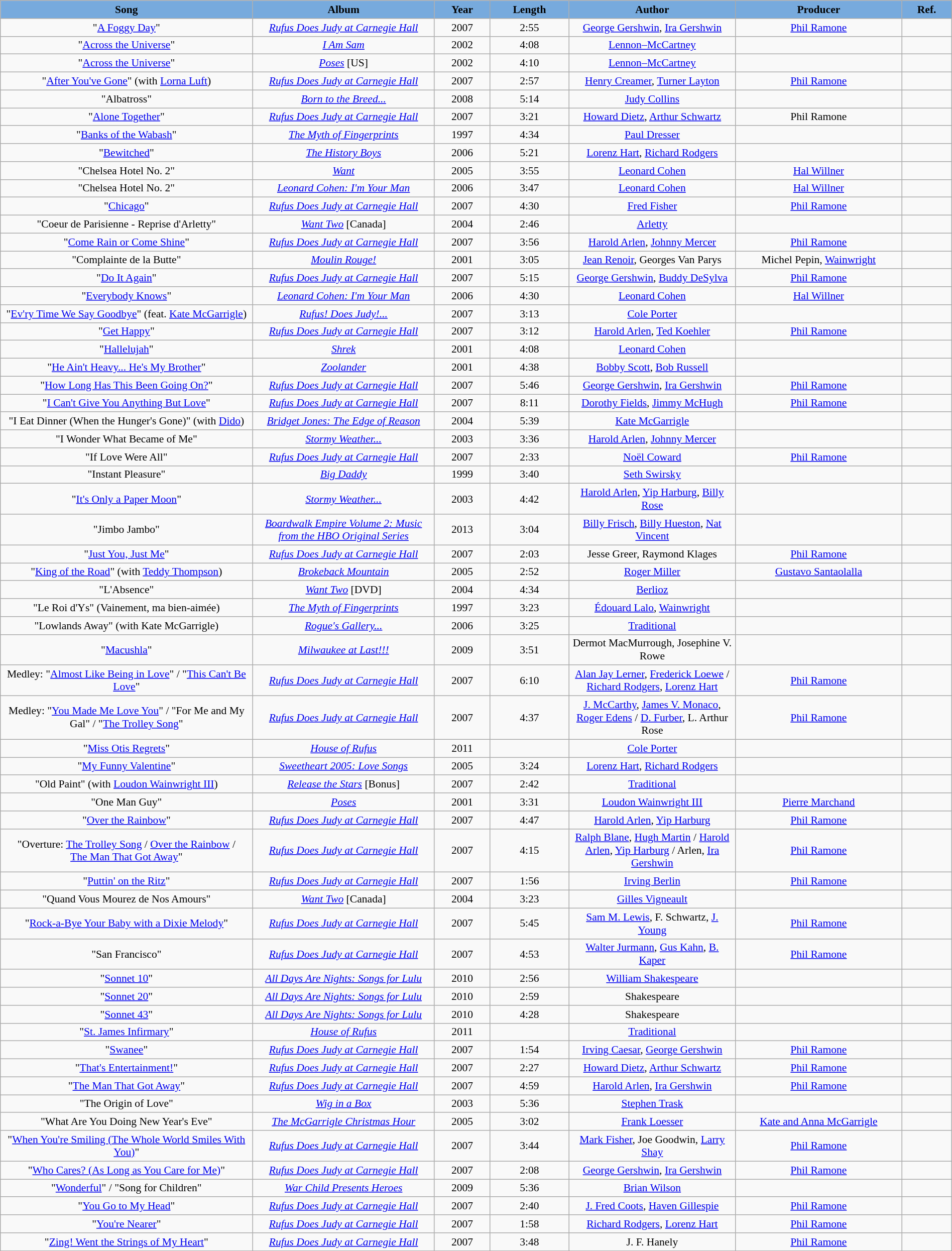<table class="wikitable sortable" style="margin:0.5em auto; clear:both; font-size:.9em; text-align:center; width:100%">
<tr>
<th style="background: #7ad;" width="155">Song</th>
<th style="background: #7ad;" width="110">Album</th>
<th style="background: #7ad;" width="20">Year</th>
<th style="background: #7ad;" width="20">Length</th>
<th style="background: #7ad;" width="100">Author</th>
<th style="background: #7ad;" width="100">Producer</th>
<th class="unsortable" style="background: #7ad;" width="20">Ref.</th>
</tr>
<tr>
<td>"<a href='#'>A Foggy Day</a>"</td>
<td><em><a href='#'>Rufus Does Judy at Carnegie Hall</a></em></td>
<td>2007</td>
<td>2:55</td>
<td><a href='#'>George Gershwin</a>, <a href='#'>Ira Gershwin</a></td>
<td><a href='#'>Phil Ramone</a></td>
<td></td>
</tr>
<tr>
<td>"<a href='#'>Across the Universe</a>"</td>
<td><em><a href='#'>I Am Sam</a></em></td>
<td>2002</td>
<td>4:08</td>
<td><a href='#'>Lennon–McCartney</a></td>
<td></td>
<td></td>
</tr>
<tr>
<td>"<a href='#'>Across the Universe</a>"</td>
<td><em><a href='#'>Poses</a></em> [US]</td>
<td>2002</td>
<td>4:10</td>
<td><a href='#'>Lennon–McCartney</a></td>
<td></td>
<td></td>
</tr>
<tr>
<td>"<a href='#'>After You've Gone</a>" (with <a href='#'>Lorna Luft</a>)</td>
<td><em><a href='#'>Rufus Does Judy at Carnegie Hall</a></em></td>
<td>2007</td>
<td>2:57</td>
<td><a href='#'>Henry Creamer</a>, <a href='#'>Turner Layton</a></td>
<td><a href='#'>Phil Ramone</a></td>
<td></td>
</tr>
<tr>
<td>"Albatross"</td>
<td><em><a href='#'>Born to the Breed...</a></em></td>
<td>2008</td>
<td>5:14</td>
<td><a href='#'>Judy Collins</a></td>
<td></td>
<td></td>
</tr>
<tr>
<td>"<a href='#'>Alone Together</a>"</td>
<td><em><a href='#'>Rufus Does Judy at Carnegie Hall</a></em></td>
<td>2007</td>
<td>3:21</td>
<td><a href='#'>Howard Dietz</a>, <a href='#'>Arthur Schwartz</a></td>
<td>Phil Ramone</td>
<td></td>
</tr>
<tr>
<td>"<a href='#'>Banks of the Wabash</a>"</td>
<td><em><a href='#'>The Myth of Fingerprints</a></em></td>
<td>1997</td>
<td>4:34</td>
<td><a href='#'>Paul Dresser</a></td>
<td></td>
<td></td>
</tr>
<tr>
<td>"<a href='#'>Bewitched</a>"</td>
<td><em><a href='#'>The History Boys</a></em></td>
<td>2006</td>
<td>5:21</td>
<td><a href='#'>Lorenz Hart</a>, <a href='#'>Richard Rodgers</a></td>
<td></td>
<td></td>
</tr>
<tr>
<td>"Chelsea Hotel No. 2"</td>
<td><em><a href='#'>Want</a></em></td>
<td>2005</td>
<td>3:55</td>
<td><a href='#'>Leonard Cohen</a></td>
<td><a href='#'>Hal Willner</a></td>
<td></td>
</tr>
<tr>
<td>"Chelsea Hotel No. 2"</td>
<td><em><a href='#'>Leonard Cohen: I'm Your Man</a></em></td>
<td>2006</td>
<td>3:47</td>
<td><a href='#'>Leonard Cohen</a></td>
<td><a href='#'>Hal Willner</a></td>
<td></td>
</tr>
<tr>
<td>"<a href='#'>Chicago</a>"</td>
<td><em><a href='#'>Rufus Does Judy at Carnegie Hall</a></em></td>
<td>2007</td>
<td>4:30</td>
<td><a href='#'>Fred Fisher</a></td>
<td><a href='#'>Phil Ramone</a></td>
<td></td>
</tr>
<tr>
<td>"Coeur de Parisienne - Reprise d'Arletty"</td>
<td><em><a href='#'>Want Two</a></em> [Canada]</td>
<td>2004</td>
<td>2:46</td>
<td><a href='#'>Arletty</a></td>
<td></td>
<td></td>
</tr>
<tr>
<td>"<a href='#'>Come Rain or Come Shine</a>"</td>
<td><em><a href='#'>Rufus Does Judy at Carnegie Hall</a></em></td>
<td>2007</td>
<td>3:56</td>
<td><a href='#'>Harold Arlen</a>, <a href='#'>Johnny Mercer</a></td>
<td><a href='#'>Phil Ramone</a></td>
<td></td>
</tr>
<tr>
<td>"Complainte de la Butte"</td>
<td><em><a href='#'>Moulin Rouge!</a></em></td>
<td>2001</td>
<td>3:05</td>
<td><a href='#'>Jean Renoir</a>, Georges Van Parys</td>
<td>Michel Pepin, <a href='#'>Wainwright</a></td>
<td></td>
</tr>
<tr>
<td>"<a href='#'>Do It Again</a>"</td>
<td><em><a href='#'>Rufus Does Judy at Carnegie Hall</a></em></td>
<td>2007</td>
<td>5:15</td>
<td><a href='#'>George Gershwin</a>, <a href='#'>Buddy DeSylva</a></td>
<td><a href='#'>Phil Ramone</a></td>
<td></td>
</tr>
<tr>
<td>"<a href='#'>Everybody Knows</a>"</td>
<td><em><a href='#'>Leonard Cohen: I'm Your Man</a></em></td>
<td>2006</td>
<td>4:30</td>
<td><a href='#'>Leonard Cohen</a></td>
<td><a href='#'>Hal Willner</a></td>
<td></td>
</tr>
<tr>
<td>"<a href='#'>Ev'ry Time We Say Goodbye</a>" (feat. <a href='#'>Kate McGarrigle</a>)</td>
<td><em><a href='#'>Rufus! Does Judy!...</a></em></td>
<td>2007</td>
<td>3:13</td>
<td><a href='#'>Cole Porter</a></td>
<td></td>
<td></td>
</tr>
<tr>
<td>"<a href='#'>Get Happy</a>"</td>
<td><em><a href='#'>Rufus Does Judy at Carnegie Hall</a></em></td>
<td>2007</td>
<td>3:12</td>
<td><a href='#'>Harold Arlen</a>, <a href='#'>Ted Koehler</a></td>
<td><a href='#'>Phil Ramone</a></td>
<td></td>
</tr>
<tr>
<td>"<a href='#'>Hallelujah</a>"</td>
<td><em><a href='#'>Shrek</a></em></td>
<td>2001</td>
<td>4:08</td>
<td><a href='#'>Leonard Cohen</a></td>
<td></td>
<td></td>
</tr>
<tr>
<td>"<a href='#'>He Ain't Heavy... He's My Brother</a>"</td>
<td><em><a href='#'>Zoolander</a></em></td>
<td>2001</td>
<td>4:38</td>
<td><a href='#'>Bobby Scott</a>, <a href='#'>Bob Russell</a></td>
<td></td>
<td></td>
</tr>
<tr>
<td>"<a href='#'>How Long Has This Been Going On?</a>"</td>
<td><em><a href='#'>Rufus Does Judy at Carnegie Hall</a></em></td>
<td>2007</td>
<td>5:46</td>
<td><a href='#'>George Gershwin</a>, <a href='#'>Ira Gershwin</a></td>
<td><a href='#'>Phil Ramone</a></td>
<td></td>
</tr>
<tr>
<td>"<a href='#'>I Can't Give You Anything But Love</a>"</td>
<td><em><a href='#'>Rufus Does Judy at Carnegie Hall</a></em></td>
<td>2007</td>
<td>8:11</td>
<td><a href='#'>Dorothy Fields</a>, <a href='#'>Jimmy McHugh</a></td>
<td><a href='#'>Phil Ramone</a></td>
<td></td>
</tr>
<tr>
<td>"I Eat Dinner (When the Hunger's Gone)" (with <a href='#'>Dido</a>)</td>
<td><em><a href='#'>Bridget Jones: The Edge of Reason</a></em></td>
<td>2004</td>
<td>5:39</td>
<td><a href='#'>Kate McGarrigle</a></td>
<td></td>
<td></td>
</tr>
<tr>
<td>"I Wonder What Became of Me"</td>
<td><em><a href='#'>Stormy Weather...</a></em></td>
<td>2003</td>
<td>3:36</td>
<td><a href='#'>Harold Arlen</a>, <a href='#'>Johnny Mercer</a></td>
<td></td>
<td></td>
</tr>
<tr>
<td>"If Love Were All"</td>
<td><em><a href='#'>Rufus Does Judy at Carnegie Hall</a></em></td>
<td>2007</td>
<td>2:33</td>
<td><a href='#'>Noël Coward</a></td>
<td><a href='#'>Phil Ramone</a></td>
<td></td>
</tr>
<tr>
<td>"Instant Pleasure"</td>
<td><em><a href='#'>Big Daddy</a></em></td>
<td>1999</td>
<td>3:40</td>
<td><a href='#'>Seth Swirsky</a></td>
<td></td>
<td></td>
</tr>
<tr>
<td>"<a href='#'>It's Only a Paper Moon</a>"</td>
<td><em><a href='#'>Stormy Weather...</a></em></td>
<td>2003</td>
<td>4:42</td>
<td><a href='#'>Harold Arlen</a>, <a href='#'>Yip Harburg</a>, <a href='#'>Billy Rose</a></td>
<td></td>
<td></td>
</tr>
<tr>
<td>"Jimbo Jambo"</td>
<td><em><a href='#'>Boardwalk Empire Volume 2: Music from the HBO Original Series</a></em></td>
<td>2013</td>
<td>3:04</td>
<td><a href='#'>Billy Frisch</a>, <a href='#'>Billy Hueston</a>, <a href='#'>Nat Vincent</a></td>
<td></td>
<td></td>
</tr>
<tr>
<td>"<a href='#'>Just You, Just Me</a>"</td>
<td><em><a href='#'>Rufus Does Judy at Carnegie Hall</a></em></td>
<td>2007</td>
<td>2:03</td>
<td>Jesse Greer, Raymond Klages</td>
<td><a href='#'>Phil Ramone</a></td>
<td></td>
</tr>
<tr>
<td>"<a href='#'>King of the Road</a>" (with <a href='#'>Teddy Thompson</a>)</td>
<td><em><a href='#'>Brokeback Mountain</a></em></td>
<td>2005</td>
<td>2:52</td>
<td><a href='#'>Roger Miller</a></td>
<td><a href='#'>Gustavo Santaolalla</a></td>
<td></td>
</tr>
<tr>
<td>"L'Absence"</td>
<td><em><a href='#'>Want Two</a></em> [DVD]</td>
<td>2004</td>
<td>4:34</td>
<td><a href='#'>Berlioz</a></td>
<td></td>
<td></td>
</tr>
<tr>
<td>"Le Roi d'Ys" (Vainement, ma bien-aimée)</td>
<td><em><a href='#'>The Myth of Fingerprints</a></em></td>
<td>1997</td>
<td>3:23</td>
<td><a href='#'>Édouard Lalo</a>, <a href='#'>Wainwright</a></td>
<td></td>
<td></td>
</tr>
<tr>
<td>"Lowlands Away" (with Kate McGarrigle)</td>
<td><em><a href='#'>Rogue's Gallery...</a></em></td>
<td>2006</td>
<td>3:25</td>
<td><a href='#'>Traditional</a></td>
<td></td>
<td></td>
</tr>
<tr>
<td>"<a href='#'>Macushla</a>"</td>
<td><em><a href='#'>Milwaukee at Last!!!</a></em></td>
<td>2009</td>
<td>3:51</td>
<td>Dermot MacMurrough, Josephine V. Rowe</td>
<td></td>
<td></td>
</tr>
<tr>
<td>Medley: "<a href='#'>Almost Like Being in Love</a>" / "<a href='#'>This Can't Be Love</a>"</td>
<td><em><a href='#'>Rufus Does Judy at Carnegie Hall</a></em></td>
<td>2007</td>
<td>6:10</td>
<td><a href='#'>Alan Jay Lerner</a>, <a href='#'>Frederick Loewe</a> / <a href='#'>Richard Rodgers</a>, <a href='#'>Lorenz Hart</a></td>
<td><a href='#'>Phil Ramone</a></td>
<td></td>
</tr>
<tr>
<td>Medley: "<a href='#'>You Made Me Love You</a>" / "For Me and My Gal" / "<a href='#'>The Trolley Song</a>"</td>
<td><em><a href='#'>Rufus Does Judy at Carnegie Hall</a></em></td>
<td>2007</td>
<td>4:37</td>
<td><a href='#'>J. McCarthy</a>, <a href='#'>James V. Monaco</a>, <a href='#'>Roger Edens</a> / <a href='#'>D. Furber</a>, L. Arthur Rose</td>
<td><a href='#'>Phil Ramone</a></td>
<td></td>
</tr>
<tr>
<td>"<a href='#'>Miss Otis Regrets</a>"</td>
<td><em><a href='#'>House of Rufus</a></em></td>
<td>2011</td>
<td></td>
<td><a href='#'>Cole Porter</a></td>
<td></td>
<td></td>
</tr>
<tr>
<td>"<a href='#'>My Funny Valentine</a>"</td>
<td><em><a href='#'>Sweetheart 2005: Love Songs</a></em></td>
<td>2005</td>
<td>3:24</td>
<td><a href='#'>Lorenz Hart</a>, <a href='#'>Richard Rodgers</a></td>
<td></td>
<td></td>
</tr>
<tr>
<td>"Old Paint" (with <a href='#'>Loudon Wainwright III</a>)</td>
<td><em><a href='#'>Release the Stars</a></em> [Bonus]</td>
<td>2007</td>
<td>2:42</td>
<td><a href='#'>Traditional</a></td>
<td></td>
<td></td>
</tr>
<tr>
<td>"One Man Guy"</td>
<td><em><a href='#'>Poses</a></em></td>
<td>2001</td>
<td>3:31</td>
<td><a href='#'>Loudon Wainwright III</a></td>
<td><a href='#'>Pierre Marchand</a></td>
<td></td>
</tr>
<tr>
<td>"<a href='#'>Over the Rainbow</a>"</td>
<td><em><a href='#'>Rufus Does Judy at Carnegie Hall</a></em></td>
<td>2007</td>
<td>4:47</td>
<td><a href='#'>Harold Arlen</a>, <a href='#'>Yip Harburg</a></td>
<td><a href='#'>Phil Ramone</a></td>
<td></td>
</tr>
<tr>
<td>"Overture: <a href='#'>The Trolley Song</a> / <a href='#'>Over the Rainbow</a> /<br> <a href='#'>The Man That Got Away</a>"</td>
<td><em><a href='#'>Rufus Does Judy at Carnegie Hall</a></em></td>
<td>2007</td>
<td>4:15</td>
<td><a href='#'>Ralph Blane</a>, <a href='#'>Hugh Martin</a> / <a href='#'>Harold Arlen</a>, <a href='#'>Yip Harburg</a> / Arlen, <a href='#'>Ira Gershwin</a></td>
<td><a href='#'>Phil Ramone</a></td>
<td></td>
</tr>
<tr>
<td>"<a href='#'>Puttin' on the Ritz</a>"</td>
<td><em><a href='#'>Rufus Does Judy at Carnegie Hall</a></em></td>
<td>2007</td>
<td>1:56</td>
<td><a href='#'>Irving Berlin</a></td>
<td><a href='#'>Phil Ramone</a></td>
<td></td>
</tr>
<tr>
<td>"Quand Vous Mourez de Nos Amours"</td>
<td><em><a href='#'>Want Two</a></em> [Canada]</td>
<td>2004</td>
<td>3:23</td>
<td><a href='#'>Gilles Vigneault</a></td>
<td></td>
<td></td>
</tr>
<tr>
<td>"<a href='#'>Rock-a-Bye Your Baby with a Dixie Melody</a>"</td>
<td><em><a href='#'>Rufus Does Judy at Carnegie Hall</a></em></td>
<td>2007</td>
<td>5:45</td>
<td><a href='#'>Sam M. Lewis</a>, F. Schwartz, <a href='#'>J. Young</a></td>
<td><a href='#'>Phil Ramone</a></td>
<td></td>
</tr>
<tr>
<td>"San Francisco"</td>
<td><em><a href='#'>Rufus Does Judy at Carnegie Hall</a></em></td>
<td>2007</td>
<td>4:53</td>
<td><a href='#'>Walter Jurmann</a>, <a href='#'>Gus Kahn</a>, <a href='#'>B. Kaper</a></td>
<td><a href='#'>Phil Ramone</a></td>
<td></td>
</tr>
<tr>
<td>"<a href='#'>Sonnet 10</a>"</td>
<td><em><a href='#'>All Days Are Nights: Songs for Lulu</a></em></td>
<td>2010</td>
<td>2:56</td>
<td><a href='#'>William Shakespeare</a></td>
<td></td>
<td></td>
</tr>
<tr>
<td>"<a href='#'>Sonnet 20</a>"</td>
<td><em><a href='#'>All Days Are Nights: Songs for Lulu</a></em></td>
<td>2010</td>
<td>2:59</td>
<td>Shakespeare</td>
<td></td>
<td></td>
</tr>
<tr>
<td>"<a href='#'>Sonnet 43</a>"</td>
<td><em><a href='#'>All Days Are Nights: Songs for Lulu</a></em></td>
<td>2010</td>
<td>4:28</td>
<td>Shakespeare</td>
<td></td>
<td></td>
</tr>
<tr>
<td>"<a href='#'>St. James Infirmary</a>"</td>
<td><em><a href='#'>House of Rufus</a></em></td>
<td>2011</td>
<td></td>
<td><a href='#'>Traditional</a></td>
<td></td>
<td></td>
</tr>
<tr>
<td>"<a href='#'>Swanee</a>"</td>
<td><em><a href='#'>Rufus Does Judy at Carnegie Hall</a></em></td>
<td>2007</td>
<td>1:54</td>
<td><a href='#'>Irving Caesar</a>, <a href='#'>George Gershwin</a></td>
<td><a href='#'>Phil Ramone</a></td>
<td></td>
</tr>
<tr>
<td>"<a href='#'>That's Entertainment!</a>"</td>
<td><em><a href='#'>Rufus Does Judy at Carnegie Hall</a></em></td>
<td>2007</td>
<td>2:27</td>
<td><a href='#'>Howard Dietz</a>, <a href='#'>Arthur Schwartz</a></td>
<td><a href='#'>Phil Ramone</a></td>
<td></td>
</tr>
<tr>
<td>"<a href='#'>The Man That Got Away</a>"</td>
<td><em><a href='#'>Rufus Does Judy at Carnegie Hall</a></em></td>
<td>2007</td>
<td>4:59</td>
<td><a href='#'>Harold Arlen</a>, <a href='#'>Ira Gershwin</a></td>
<td><a href='#'>Phil Ramone</a></td>
<td></td>
</tr>
<tr>
<td>"The Origin of Love"</td>
<td><em><a href='#'>Wig in a Box</a></em></td>
<td>2003</td>
<td>5:36</td>
<td><a href='#'>Stephen Trask</a></td>
<td></td>
<td></td>
</tr>
<tr>
<td>"What Are You Doing New Year's Eve"</td>
<td><em><a href='#'>The McGarrigle Christmas Hour</a></em></td>
<td>2005</td>
<td>3:02</td>
<td><a href='#'>Frank Loesser</a></td>
<td><a href='#'>Kate and Anna McGarrigle</a></td>
<td></td>
</tr>
<tr>
<td>"<a href='#'>When You're Smiling (The Whole World Smiles With You)</a>"</td>
<td><em><a href='#'>Rufus Does Judy at Carnegie Hall</a></em></td>
<td>2007</td>
<td>3:44</td>
<td><a href='#'>Mark Fisher</a>, Joe Goodwin, <a href='#'>Larry Shay</a></td>
<td><a href='#'>Phil Ramone</a></td>
<td></td>
</tr>
<tr>
<td>"<a href='#'>Who Cares? (As Long as You Care for Me)</a>"</td>
<td><em><a href='#'>Rufus Does Judy at Carnegie Hall</a></em></td>
<td>2007</td>
<td>2:08</td>
<td><a href='#'>George Gershwin</a>, <a href='#'>Ira Gershwin</a></td>
<td><a href='#'>Phil Ramone</a></td>
<td></td>
</tr>
<tr>
<td>"<a href='#'>Wonderful</a>" / "Song for Children"</td>
<td><em><a href='#'>War Child Presents Heroes</a></em></td>
<td>2009</td>
<td>5:36</td>
<td><a href='#'>Brian Wilson</a></td>
<td></td>
<td></td>
</tr>
<tr>
<td>"<a href='#'>You Go to My Head</a>"</td>
<td><em><a href='#'>Rufus Does Judy at Carnegie Hall</a></em></td>
<td>2007</td>
<td>2:40</td>
<td><a href='#'>J. Fred Coots</a>, <a href='#'>Haven Gillespie</a></td>
<td><a href='#'>Phil Ramone</a></td>
<td></td>
</tr>
<tr>
<td>"<a href='#'>You're Nearer</a>"</td>
<td><em><a href='#'>Rufus Does Judy at Carnegie Hall</a></em></td>
<td>2007</td>
<td>1:58</td>
<td><a href='#'>Richard Rodgers</a>, <a href='#'>Lorenz Hart</a></td>
<td><a href='#'>Phil Ramone</a></td>
<td></td>
</tr>
<tr>
<td>"<a href='#'>Zing! Went the Strings of My Heart</a>"</td>
<td><em><a href='#'>Rufus Does Judy at Carnegie Hall</a></em></td>
<td>2007</td>
<td>3:48</td>
<td>J. F. Hanely</td>
<td><a href='#'>Phil Ramone</a></td>
<td></td>
</tr>
<tr>
</tr>
</table>
